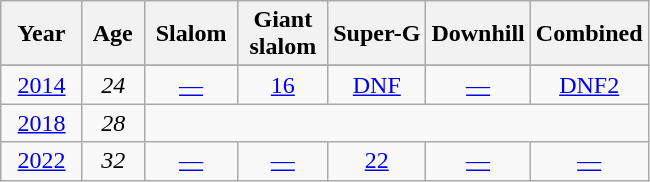<table class=wikitable style="text-align:center">
<tr>
<th>  Year  </th>
<th> Age </th>
<th> Slalom </th>
<th> Giant <br> slalom </th>
<th>Super-G</th>
<th>Downhill</th>
<th>Combined</th>
</tr>
<tr>
</tr>
<tr>
<td><a href='#'>2014</a></td>
<td><em>24</em></td>
<td><a href='#'>—</a></td>
<td><a href='#'>16</a></td>
<td><a href='#'>DNF</a></td>
<td><a href='#'>—</a></td>
<td><a href='#'>DNF2</a></td>
</tr>
<tr>
<td><a href='#'>2018</a></td>
<td><em>28</em></td>
<td colspan=5><em></em></td>
</tr>
<tr>
<td><a href='#'>2022</a></td>
<td><em>32</em></td>
<td><a href='#'>—</a></td>
<td><a href='#'>—</a></td>
<td><a href='#'>22</a></td>
<td><a href='#'>—</a></td>
<td><a href='#'>—</a></td>
</tr>
</table>
